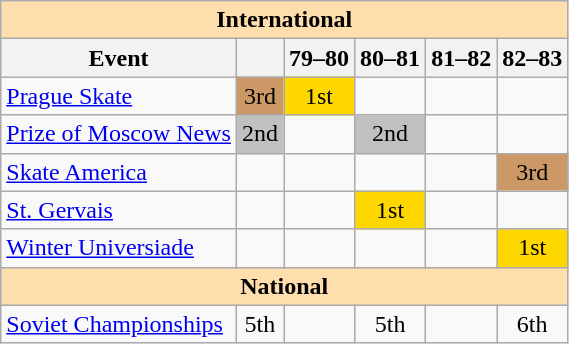<table class="wikitable" style="text-align:center">
<tr>
<th style="background-color: #ffdead; " colspan=6 align=center>International</th>
</tr>
<tr>
<th>Event</th>
<th></th>
<th>79–80</th>
<th>80–81</th>
<th>81–82</th>
<th>82–83</th>
</tr>
<tr>
<td align=left><a href='#'>Prague Skate</a></td>
<td bgcolor=cc9966>3rd</td>
<td bgcolor=gold>1st</td>
<td></td>
<td></td>
<td></td>
</tr>
<tr>
<td align=left><a href='#'>Prize of Moscow News</a></td>
<td bgcolor=silver>2nd</td>
<td></td>
<td bgcolor=silver>2nd</td>
<td></td>
<td></td>
</tr>
<tr>
<td align=left><a href='#'>Skate America</a></td>
<td></td>
<td></td>
<td></td>
<td></td>
<td bgcolor=cc9966>3rd</td>
</tr>
<tr>
<td align=left><a href='#'>St. Gervais</a></td>
<td></td>
<td></td>
<td bgcolor=gold>1st</td>
<td></td>
<td></td>
</tr>
<tr>
<td align=left><a href='#'>Winter Universiade</a></td>
<td></td>
<td></td>
<td></td>
<td></td>
<td bgcolor=gold>1st</td>
</tr>
<tr>
<th style="background-color: #ffdead; " colspan=6 align=center>National</th>
</tr>
<tr>
<td align=left><a href='#'>Soviet Championships</a></td>
<td>5th</td>
<td></td>
<td>5th</td>
<td></td>
<td>6th</td>
</tr>
</table>
